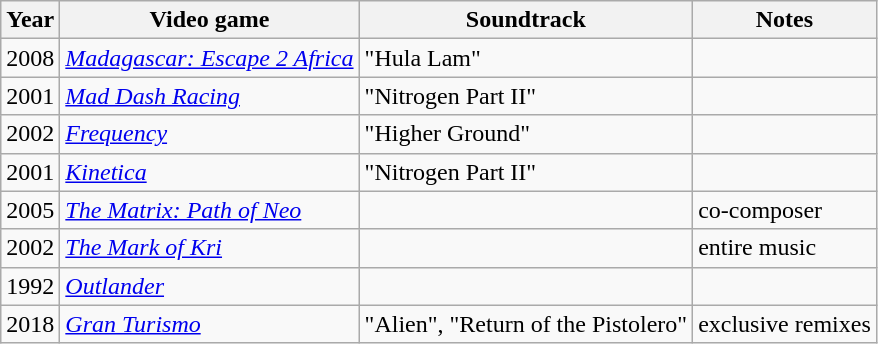<table class="wikitable sortable">
<tr>
<th>Year</th>
<th>Video game</th>
<th>Soundtrack</th>
<th>Notes</th>
</tr>
<tr>
<td>2008</td>
<td><em><a href='#'>Madagascar: Escape 2 Africa</a></em></td>
<td>"Hula Lam"</td>
<td></td>
</tr>
<tr>
<td>2001</td>
<td><em><a href='#'>Mad Dash Racing</a></em></td>
<td>"Nitrogen Part II"</td>
<td></td>
</tr>
<tr>
<td>2002</td>
<td><em><a href='#'>Frequency</a></em></td>
<td>"Higher Ground"</td>
<td></td>
</tr>
<tr>
<td>2001</td>
<td><em><a href='#'>Kinetica</a></em></td>
<td>"Nitrogen Part II"</td>
<td></td>
</tr>
<tr>
<td>2005</td>
<td><em><a href='#'>The Matrix: Path of Neo</a></em></td>
<td></td>
<td>co-composer</td>
</tr>
<tr>
<td>2002</td>
<td><em><a href='#'>The Mark of Kri</a></em></td>
<td></td>
<td>entire music</td>
</tr>
<tr>
<td>1992</td>
<td><em><a href='#'>Outlander</a></em></td>
<td></td>
<td></td>
</tr>
<tr>
<td>2018</td>
<td><em><a href='#'>Gran Turismo</a></em></td>
<td>"Alien", "Return of the Pistolero"</td>
<td>exclusive remixes</td>
</tr>
</table>
